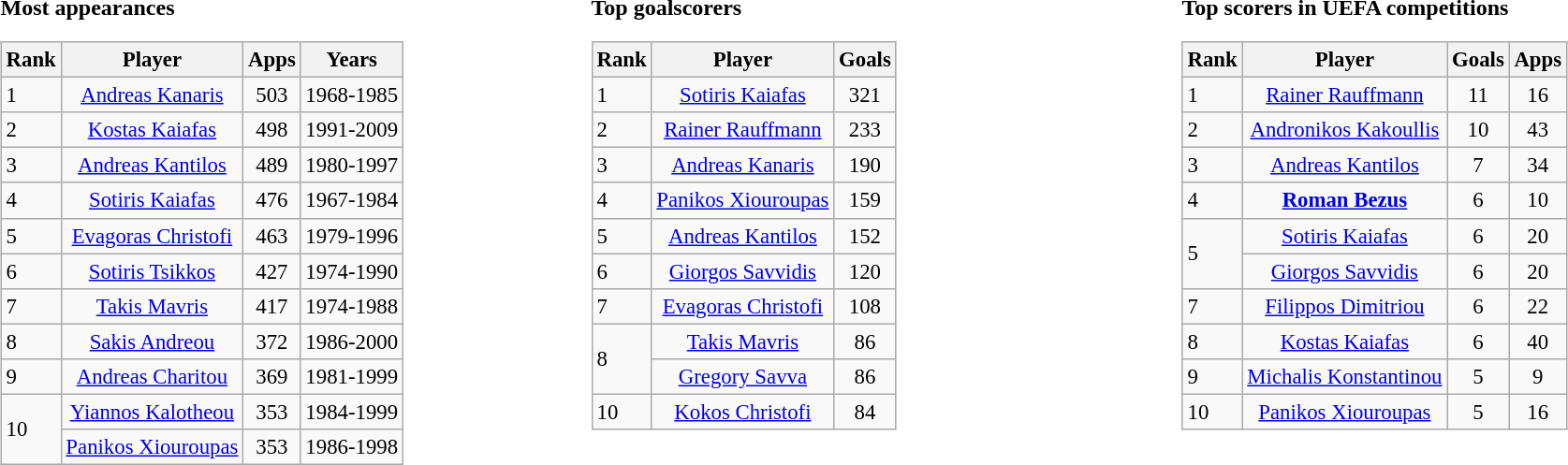<table>
<tr>
<td style="vertical-align:top; width:20%;"><br><strong>Most appearances</strong><table class="wikitable" style="text-align: left; font-size:95%">
<tr>
<th width="30">Rank</th>
<th>Player</th>
<th>Apps</th>
<th>Years</th>
</tr>
<tr>
<td>1</td>
<td align="center"> <a href='#'>Andreas Kanaris</a></td>
<td align="center">503</td>
<td align="center">1968-1985</td>
</tr>
<tr>
<td>2</td>
<td align="center"> <a href='#'>Kostas Kaiafas</a></td>
<td align="center">498</td>
<td align="center">1991-2009</td>
</tr>
<tr>
<td>3</td>
<td align="center"> <a href='#'>Andreas Kantilos</a></td>
<td align="center">489</td>
<td align="center">1980-1997</td>
</tr>
<tr>
<td>4</td>
<td align="center"> <a href='#'>Sotiris Kaiafas</a></td>
<td align="center">476</td>
<td align="center">1967-1984</td>
</tr>
<tr>
<td>5</td>
<td align="center"> <a href='#'>Evagoras Christofi</a></td>
<td align="center">463</td>
<td align="center">1979-1996</td>
</tr>
<tr>
<td>6</td>
<td align="center"> <a href='#'>Sotiris Tsikkos</a></td>
<td align="center">427</td>
<td align="center">1974-1990</td>
</tr>
<tr>
<td>7</td>
<td align="center"> <a href='#'>Takis Mavris</a></td>
<td align="center">417</td>
<td align="center">1974-1988</td>
</tr>
<tr>
<td>8</td>
<td align="center"> <a href='#'>Sakis Andreou</a></td>
<td align="center">372</td>
<td align="center">1986-2000</td>
</tr>
<tr>
<td>9</td>
<td align="center"> <a href='#'>Andreas Charitou</a></td>
<td align="center">369</td>
<td align="center">1981-1999</td>
</tr>
<tr>
<td rowspan="2">10</td>
<td align="center"> <a href='#'>Yiannos Kalotheou</a></td>
<td align="center">353</td>
<td align="center">1984-1999</td>
</tr>
<tr>
<td align="center"> <a href='#'>Panikos Xiouroupas</a></td>
<td align="center">353</td>
<td align="center">1986-1998</td>
</tr>
</table>
</td>
<td style="vertical-align:top; width:20%;" ><br><strong>Top goalscorers</strong><table class="wikitable" style="text-align: left; font-size:95%">
<tr>
<th width="30">Rank</th>
<th>Player</th>
<th>Goals</th>
</tr>
<tr>
<td>1</td>
<td align="center"> <a href='#'>Sotiris Kaiafas</a></td>
<td align="center">321</td>
</tr>
<tr>
<td>2</td>
<td align="center"> <a href='#'>Rainer Rauffmann</a></td>
<td align="center">233</td>
</tr>
<tr>
<td>3</td>
<td align="center"> <a href='#'>Andreas Kanaris</a></td>
<td align="center">190</td>
</tr>
<tr>
<td>4</td>
<td align="center"> <a href='#'>Panikos Xiouroupas</a></td>
<td align="center">159</td>
</tr>
<tr>
<td>5</td>
<td align="center"> <a href='#'>Andreas Kantilos</a></td>
<td align="center">152</td>
</tr>
<tr>
<td>6</td>
<td align="center"> <a href='#'>Giorgos Savvidis</a></td>
<td align="center">120</td>
</tr>
<tr>
<td>7</td>
<td align="center"> <a href='#'>Evagoras Christofi</a></td>
<td align="center">108</td>
</tr>
<tr>
<td rowspan="2">8</td>
<td align="center"> <a href='#'>Takis Mavris</a></td>
<td align="center">86</td>
</tr>
<tr>
<td align="center"> <a href='#'>Gregory Savva</a></td>
<td align="center">86</td>
</tr>
<tr>
<td rowspan="2">10</td>
<td align="center"> <a href='#'>Kokos Christofi</a></td>
<td align="center">84</td>
</tr>
</table>
</td>
<td style="vertical-align:top; width:20%;"><br><strong>Top scorers in UEFA competitions</strong><table class="wikitable" style="text-align: left; font-size:95%">
<tr>
<th width="30">Rank</th>
<th>Player</th>
<th>Goals</th>
<th>Apps</th>
</tr>
<tr>
<td>1</td>
<td align="center"> <a href='#'>Rainer Rauffmann</a></td>
<td align="center">11</td>
<td align="center">16</td>
</tr>
<tr>
<td>2</td>
<td align="center"> <a href='#'>Andronikos Kakoullis</a></td>
<td align="center">10</td>
<td align="center">43</td>
</tr>
<tr>
<td>3</td>
<td align="center"> <a href='#'>Andreas Kantilos</a></td>
<td align="center">7</td>
<td align="center">34</td>
</tr>
<tr>
<td>4</td>
<td align="center"><strong> <a href='#'>Roman Bezus</a></strong></td>
<td align="center">6</td>
<td align="center">10</td>
</tr>
<tr>
<td rowspan="2">5</td>
<td align="center"> <a href='#'>Sotiris Kaiafas</a></td>
<td align="center">6</td>
<td align="center">20</td>
</tr>
<tr>
<td align="center"> <a href='#'>Giorgos Savvidis</a></td>
<td align="center">6</td>
<td align="center">20</td>
</tr>
<tr>
<td>7</td>
<td align="center"> <a href='#'>Filippos Dimitriou</a></td>
<td align="center">6</td>
<td align="center">22</td>
</tr>
<tr>
<td>8</td>
<td align="center"> <a href='#'>Kostas Kaiafas</a></td>
<td align="center">6</td>
<td align="center">40</td>
</tr>
<tr>
<td>9</td>
<td align="center"> <a href='#'>Michalis Konstantinou</a></td>
<td align="center">5</td>
<td align="center">9</td>
</tr>
<tr>
<td>10</td>
<td align="center"> <a href='#'>Panikos Xiouroupas</a></td>
<td align="center">5</td>
<td align="center">16</td>
</tr>
</table>
</td>
</tr>
</table>
